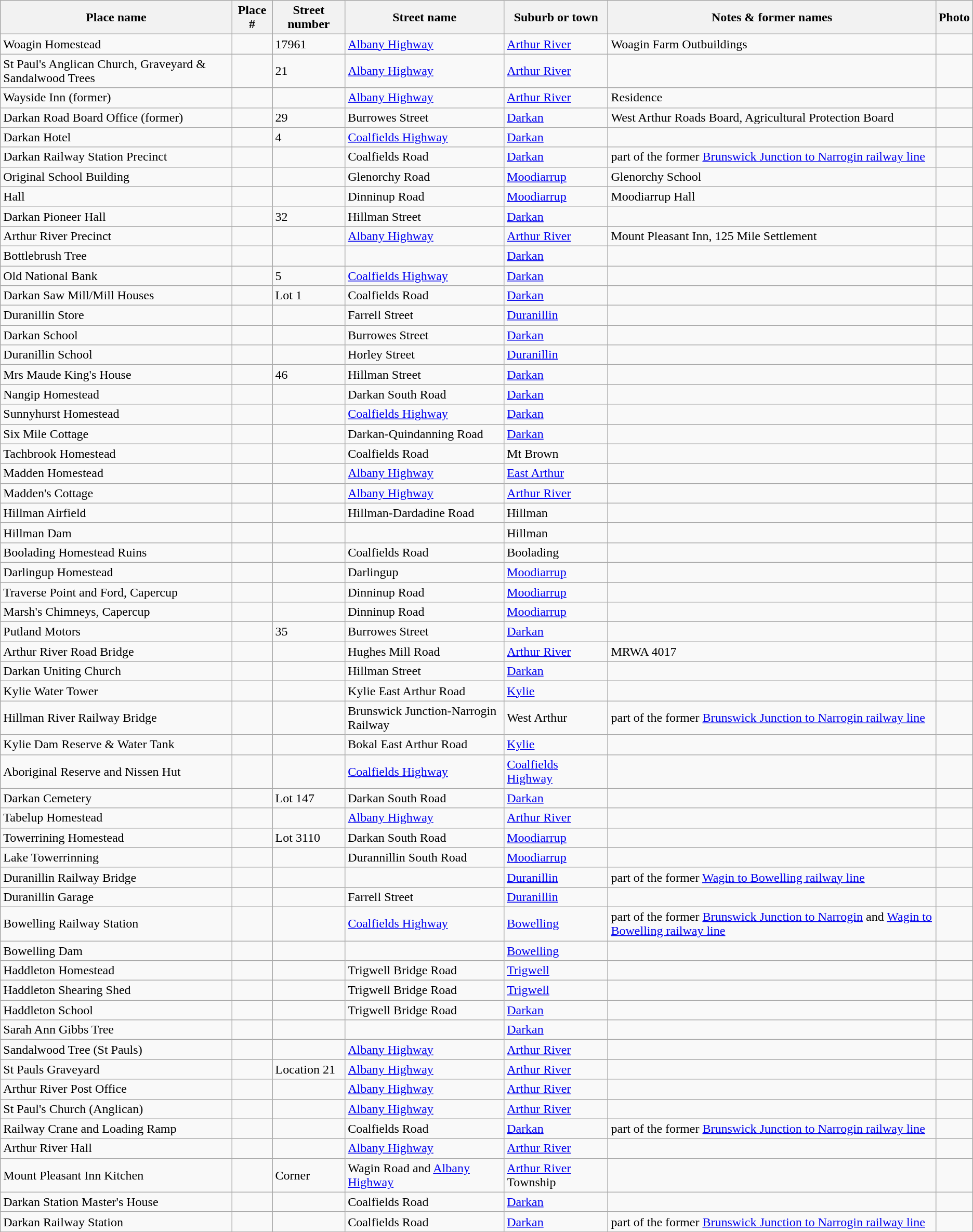<table class="wikitable sortable">
<tr>
<th>Place name</th>
<th>Place #</th>
<th>Street number</th>
<th>Street name</th>
<th>Suburb or town</th>
<th class="unsortable">Notes & former names</th>
<th class="unsortable">Photo</th>
</tr>
<tr>
<td>Woagin Homestead</td>
<td></td>
<td>17961</td>
<td><a href='#'>Albany Highway</a></td>
<td><a href='#'>Arthur River</a></td>
<td>Woagin Farm Outbuildings</td>
<td></td>
</tr>
<tr>
<td>St Paul's Anglican Church, Graveyard & Sandalwood Trees</td>
<td></td>
<td>21</td>
<td><a href='#'>Albany Highway</a></td>
<td><a href='#'>Arthur River</a></td>
<td></td>
<td></td>
</tr>
<tr>
<td>Wayside Inn (former)</td>
<td></td>
<td></td>
<td><a href='#'>Albany Highway</a></td>
<td><a href='#'>Arthur River</a></td>
<td>Residence</td>
<td></td>
</tr>
<tr>
<td>Darkan Road Board Office (former)</td>
<td></td>
<td>29</td>
<td>Burrowes Street</td>
<td><a href='#'>Darkan</a></td>
<td>West Arthur Roads Board, Agricultural Protection Board</td>
<td></td>
</tr>
<tr>
<td>Darkan Hotel</td>
<td></td>
<td>4</td>
<td><a href='#'>Coalfields Highway</a></td>
<td><a href='#'>Darkan</a></td>
<td></td>
<td></td>
</tr>
<tr>
<td>Darkan Railway Station Precinct</td>
<td></td>
<td></td>
<td>Coalfields Road</td>
<td><a href='#'>Darkan</a></td>
<td>part of the former <a href='#'>Brunswick Junction to Narrogin railway line</a></td>
<td></td>
</tr>
<tr>
<td>Original School Building</td>
<td></td>
<td></td>
<td>Glenorchy Road</td>
<td><a href='#'>Moodiarrup</a></td>
<td>Glenorchy School</td>
<td></td>
</tr>
<tr>
<td>Hall</td>
<td></td>
<td></td>
<td>Dinninup Road</td>
<td><a href='#'>Moodiarrup</a></td>
<td>Moodiarrup Hall</td>
<td></td>
</tr>
<tr>
<td>Darkan Pioneer Hall</td>
<td></td>
<td>32</td>
<td>Hillman Street</td>
<td><a href='#'>Darkan</a></td>
<td></td>
<td></td>
</tr>
<tr>
<td>Arthur River Precinct</td>
<td></td>
<td></td>
<td><a href='#'>Albany Highway</a></td>
<td><a href='#'>Arthur River</a></td>
<td>Mount Pleasant Inn, 125 Mile Settlement</td>
<td></td>
</tr>
<tr>
<td>Bottlebrush Tree</td>
<td></td>
<td></td>
<td></td>
<td><a href='#'>Darkan</a></td>
<td></td>
<td></td>
</tr>
<tr>
<td>Old National Bank</td>
<td></td>
<td>5</td>
<td><a href='#'>Coalfields Highway</a></td>
<td><a href='#'>Darkan</a></td>
<td></td>
<td></td>
</tr>
<tr>
<td>Darkan Saw Mill/Mill Houses</td>
<td></td>
<td>Lot 1</td>
<td>Coalfields Road</td>
<td><a href='#'>Darkan</a></td>
<td></td>
<td></td>
</tr>
<tr>
<td>Duranillin Store</td>
<td></td>
<td></td>
<td>Farrell Street</td>
<td><a href='#'>Duranillin</a></td>
<td></td>
<td></td>
</tr>
<tr>
<td>Darkan School</td>
<td></td>
<td></td>
<td>Burrowes Street</td>
<td><a href='#'>Darkan</a></td>
<td></td>
<td></td>
</tr>
<tr>
<td>Duranillin School</td>
<td></td>
<td></td>
<td>Horley Street</td>
<td><a href='#'>Duranillin</a></td>
<td></td>
<td></td>
</tr>
<tr>
<td>Mrs Maude King's House</td>
<td></td>
<td>46</td>
<td>Hillman Street</td>
<td><a href='#'>Darkan</a></td>
<td></td>
<td></td>
</tr>
<tr>
<td>Nangip Homestead</td>
<td></td>
<td></td>
<td>Darkan South Road</td>
<td><a href='#'>Darkan</a></td>
<td></td>
<td></td>
</tr>
<tr>
<td>Sunnyhurst Homestead</td>
<td></td>
<td></td>
<td><a href='#'>Coalfields Highway</a></td>
<td><a href='#'>Darkan</a></td>
<td></td>
<td></td>
</tr>
<tr>
<td>Six Mile Cottage</td>
<td></td>
<td></td>
<td>Darkan-Quindanning Road</td>
<td><a href='#'>Darkan</a></td>
<td></td>
<td></td>
</tr>
<tr>
<td>Tachbrook Homestead</td>
<td></td>
<td></td>
<td>Coalfields Road</td>
<td>Mt Brown</td>
<td></td>
<td></td>
</tr>
<tr>
<td>Madden Homestead</td>
<td></td>
<td></td>
<td><a href='#'>Albany Highway</a></td>
<td><a href='#'>East Arthur</a></td>
<td></td>
<td></td>
</tr>
<tr>
<td>Madden's Cottage</td>
<td></td>
<td></td>
<td><a href='#'>Albany Highway</a></td>
<td><a href='#'>Arthur River</a></td>
<td></td>
<td></td>
</tr>
<tr>
<td>Hillman Airfield</td>
<td></td>
<td></td>
<td>Hillman-Dardadine Road</td>
<td>Hillman</td>
<td></td>
<td></td>
</tr>
<tr>
<td>Hillman Dam</td>
<td></td>
<td></td>
<td></td>
<td>Hillman</td>
<td></td>
<td></td>
</tr>
<tr>
<td>Boolading Homestead Ruins</td>
<td></td>
<td></td>
<td>Coalfields Road</td>
<td>Boolading</td>
<td></td>
<td></td>
</tr>
<tr>
<td>Darlingup Homestead</td>
<td></td>
<td></td>
<td>Darlingup</td>
<td><a href='#'>Moodiarrup</a></td>
<td></td>
<td></td>
</tr>
<tr>
<td>Traverse Point and Ford, Capercup</td>
<td></td>
<td></td>
<td>Dinninup Road</td>
<td><a href='#'>Moodiarrup</a></td>
<td></td>
<td></td>
</tr>
<tr>
<td>Marsh's Chimneys, Capercup</td>
<td></td>
<td></td>
<td>Dinninup Road</td>
<td><a href='#'>Moodiarrup</a></td>
<td></td>
<td></td>
</tr>
<tr>
<td>Putland Motors</td>
<td></td>
<td>35</td>
<td>Burrowes Street</td>
<td><a href='#'>Darkan</a></td>
<td></td>
<td></td>
</tr>
<tr>
<td>Arthur River Road Bridge</td>
<td></td>
<td></td>
<td>Hughes Mill Road</td>
<td><a href='#'>Arthur River</a></td>
<td>MRWA 4017</td>
<td></td>
</tr>
<tr>
<td>Darkan Uniting Church</td>
<td></td>
<td></td>
<td>Hillman Street</td>
<td><a href='#'>Darkan</a></td>
<td></td>
<td></td>
</tr>
<tr>
<td>Kylie Water Tower</td>
<td></td>
<td></td>
<td>Kylie East Arthur Road</td>
<td><a href='#'>Kylie</a></td>
<td></td>
<td></td>
</tr>
<tr>
<td>Hillman River Railway Bridge</td>
<td></td>
<td></td>
<td>Brunswick Junction-Narrogin Railway</td>
<td>West Arthur</td>
<td>part of the former <a href='#'>Brunswick Junction to Narrogin railway line</a></td>
<td></td>
</tr>
<tr>
<td>Kylie Dam Reserve & Water Tank</td>
<td></td>
<td></td>
<td>Bokal East Arthur Road</td>
<td><a href='#'>Kylie</a></td>
<td></td>
<td></td>
</tr>
<tr>
<td>Aboriginal Reserve and Nissen Hut</td>
<td></td>
<td></td>
<td><a href='#'>Coalfields Highway</a></td>
<td><a href='#'>Coalfields Highway</a></td>
<td></td>
<td></td>
</tr>
<tr>
<td>Darkan Cemetery</td>
<td></td>
<td>Lot 147</td>
<td>Darkan South Road</td>
<td><a href='#'>Darkan</a></td>
<td></td>
<td></td>
</tr>
<tr>
<td>Tabelup Homestead</td>
<td></td>
<td></td>
<td><a href='#'>Albany Highway</a></td>
<td><a href='#'>Arthur River</a></td>
<td></td>
<td></td>
</tr>
<tr>
<td>Towerrining Homestead</td>
<td></td>
<td>Lot 3110</td>
<td>Darkan South Road</td>
<td><a href='#'>Moodiarrup</a></td>
<td></td>
<td></td>
</tr>
<tr>
<td>Lake Towerrinning</td>
<td></td>
<td></td>
<td>Durannillin South Road</td>
<td><a href='#'>Moodiarrup</a></td>
<td></td>
<td></td>
</tr>
<tr>
<td>Duranillin Railway Bridge</td>
<td></td>
<td></td>
<td></td>
<td><a href='#'>Duranillin</a></td>
<td>part of the former <a href='#'>Wagin to Bowelling railway line</a></td>
<td></td>
</tr>
<tr>
<td>Duranillin Garage</td>
<td></td>
<td></td>
<td>Farrell Street</td>
<td><a href='#'>Duranillin</a></td>
<td></td>
<td></td>
</tr>
<tr>
<td>Bowelling Railway Station</td>
<td></td>
<td></td>
<td><a href='#'>Coalfields Highway</a></td>
<td><a href='#'>Bowelling</a></td>
<td>part of the former <a href='#'>Brunswick Junction to Narrogin</a> and <a href='#'>Wagin to Bowelling railway line</a></td>
<td></td>
</tr>
<tr>
<td>Bowelling Dam</td>
<td></td>
<td></td>
<td></td>
<td><a href='#'>Bowelling</a></td>
<td></td>
<td></td>
</tr>
<tr>
<td>Haddleton Homestead</td>
<td></td>
<td></td>
<td>Trigwell Bridge Road</td>
<td><a href='#'>Trigwell</a></td>
<td></td>
<td></td>
</tr>
<tr>
<td>Haddleton Shearing Shed</td>
<td></td>
<td></td>
<td>Trigwell Bridge Road</td>
<td><a href='#'>Trigwell</a></td>
<td></td>
<td></td>
</tr>
<tr>
<td>Haddleton School</td>
<td></td>
<td></td>
<td>Trigwell Bridge Road</td>
<td><a href='#'>Darkan</a></td>
<td></td>
<td></td>
</tr>
<tr>
<td>Sarah Ann Gibbs Tree</td>
<td></td>
<td></td>
<td></td>
<td><a href='#'>Darkan</a></td>
<td></td>
<td></td>
</tr>
<tr>
<td>Sandalwood Tree (St Pauls)</td>
<td></td>
<td></td>
<td><a href='#'>Albany Highway</a></td>
<td><a href='#'>Arthur River</a></td>
<td></td>
<td></td>
</tr>
<tr>
<td>St Pauls Graveyard</td>
<td></td>
<td>Location 21</td>
<td><a href='#'>Albany Highway</a></td>
<td><a href='#'>Arthur River</a></td>
<td></td>
<td></td>
</tr>
<tr>
<td>Arthur River Post Office</td>
<td></td>
<td></td>
<td><a href='#'>Albany Highway</a></td>
<td><a href='#'>Arthur River</a></td>
<td></td>
<td></td>
</tr>
<tr>
<td>St Paul's Church (Anglican)</td>
<td></td>
<td></td>
<td><a href='#'>Albany Highway</a></td>
<td><a href='#'>Arthur River</a></td>
<td></td>
<td></td>
</tr>
<tr>
<td>Railway Crane and Loading Ramp</td>
<td></td>
<td></td>
<td>Coalfields Road</td>
<td><a href='#'>Darkan</a></td>
<td>part of the former <a href='#'>Brunswick Junction to Narrogin railway line</a></td>
<td></td>
</tr>
<tr>
<td>Arthur River Hall</td>
<td></td>
<td></td>
<td><a href='#'>Albany Highway</a></td>
<td><a href='#'>Arthur River</a></td>
<td></td>
<td></td>
</tr>
<tr>
<td>Mount Pleasant Inn Kitchen</td>
<td></td>
<td>Corner</td>
<td>Wagin Road and <a href='#'>Albany Highway</a></td>
<td><a href='#'>Arthur River</a> Township</td>
<td></td>
<td></td>
</tr>
<tr>
<td>Darkan Station Master's House</td>
<td></td>
<td></td>
<td>Coalfields Road</td>
<td><a href='#'>Darkan</a></td>
<td></td>
<td></td>
</tr>
<tr>
<td>Darkan Railway Station</td>
<td></td>
<td></td>
<td>Coalfields Road</td>
<td><a href='#'>Darkan</a></td>
<td>part of the former <a href='#'>Brunswick Junction to Narrogin railway line</a></td>
<td></td>
</tr>
</table>
